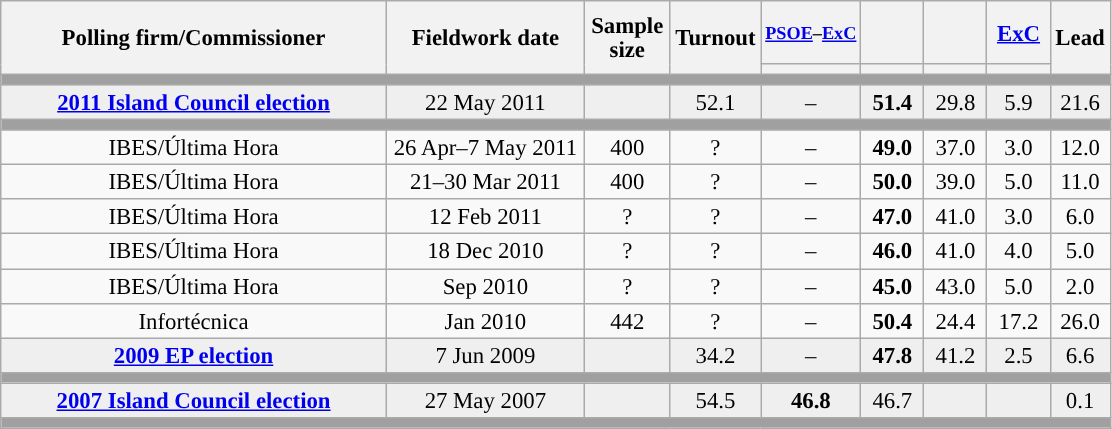<table class="wikitable collapsible collapsed" style="text-align:center; font-size:95%; line-height:16px;">
<tr style="height:42px;">
<th style="width:250px;" rowspan="2">Polling firm/Commissioner</th>
<th style="width:125px;" rowspan="2">Fieldwork date</th>
<th style="width:50px;" rowspan="2">Sample size</th>
<th style="width:45px;" rowspan="2">Turnout</th>
<th style="width:35px; font-size:80%;"><a href='#'>PSOE</a>–<a href='#'>ExC</a></th>
<th style="width:35px;"></th>
<th style="width:35px;"></th>
<th style="width:35px;"><a href='#'>ExC</a></th>
<th style="width:30px;" rowspan="2">Lead</th>
</tr>
<tr>
<th style="color:inherit;background:"></th>
<th style="color:inherit;background:"></th>
<th style="color:inherit;background:"></th>
<th style="color:inherit;background:"></th>
</tr>
<tr>
<td colspan="9" style="background:#A0A0A0"></td>
</tr>
<tr style="background:#EFEFEF;">
<td><strong><a href='#'>2011 Island Council election</a></strong></td>
<td>22 May 2011</td>
<td></td>
<td>52.1</td>
<td>–</td>
<td><strong>51.4</strong><br></td>
<td>29.8<br></td>
<td>5.9<br></td>
<td style="background:">21.6</td>
</tr>
<tr>
<td colspan="9" style="background:#A0A0A0"></td>
</tr>
<tr>
<td>IBES/Última Hora</td>
<td>26 Apr–7 May 2011</td>
<td>400</td>
<td>?</td>
<td>–</td>
<td><strong>49.0</strong><br></td>
<td>37.0<br></td>
<td>3.0<br></td>
<td style="background:">12.0</td>
</tr>
<tr>
<td>IBES/Última Hora</td>
<td>21–30 Mar 2011</td>
<td>400</td>
<td>?</td>
<td>–</td>
<td><strong>50.0</strong><br></td>
<td>39.0<br></td>
<td>5.0<br></td>
<td style="background:">11.0</td>
</tr>
<tr>
<td>IBES/Última Hora</td>
<td>12 Feb 2011</td>
<td>?</td>
<td>?</td>
<td>–</td>
<td><strong>47.0</strong><br></td>
<td>41.0<br></td>
<td>3.0<br></td>
<td style="background:">6.0</td>
</tr>
<tr>
<td>IBES/Última Hora</td>
<td>18 Dec 2010</td>
<td>?</td>
<td>?</td>
<td>–</td>
<td><strong>46.0</strong><br></td>
<td>41.0<br></td>
<td>4.0<br></td>
<td style="background:">5.0</td>
</tr>
<tr>
<td>IBES/Última Hora</td>
<td>Sep 2010</td>
<td>?</td>
<td>?</td>
<td>–</td>
<td><strong>45.0</strong><br></td>
<td>43.0<br></td>
<td>5.0<br></td>
<td style="background:">2.0</td>
</tr>
<tr>
<td>Infortécnica</td>
<td>Jan 2010</td>
<td>442</td>
<td>?</td>
<td>–</td>
<td><strong>50.4</strong></td>
<td>24.4</td>
<td>17.2</td>
<td style="background:">26.0</td>
</tr>
<tr style="background:#EFEFEF;">
<td><strong><a href='#'>2009 EP election</a></strong></td>
<td>7 Jun 2009</td>
<td></td>
<td>34.2</td>
<td>–</td>
<td><strong>47.8</strong><br></td>
<td>41.2<br></td>
<td>2.5<br></td>
<td style="background:">6.6</td>
</tr>
<tr>
<td colspan="9" style="background:#A0A0A0"></td>
</tr>
<tr style="background:#EFEFEF;">
<td><strong><a href='#'>2007 Island Council election</a></strong></td>
<td>27 May 2007</td>
<td></td>
<td>54.5</td>
<td><strong>46.8</strong><br></td>
<td>46.7<br></td>
<td></td>
<td></td>
<td style="background:">0.1</td>
</tr>
<tr>
<td colspan="9" style="background:#A0A0A0"></td>
</tr>
</table>
